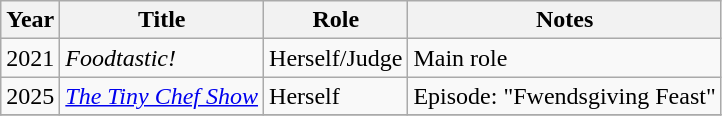<table class="wikitable sortable">
<tr>
<th>Year</th>
<th>Title</th>
<th>Role</th>
<th class="unsortable">Notes</th>
</tr>
<tr>
<td>2021</td>
<td><em>Foodtastic!</em></td>
<td>Herself/Judge</td>
<td>Main role</td>
</tr>
<tr>
<td>2025</td>
<td><em><a href='#'>The Tiny Chef Show</a></em></td>
<td>Herself</td>
<td>Episode: "Fwendsgiving Feast"</td>
</tr>
<tr>
</tr>
</table>
